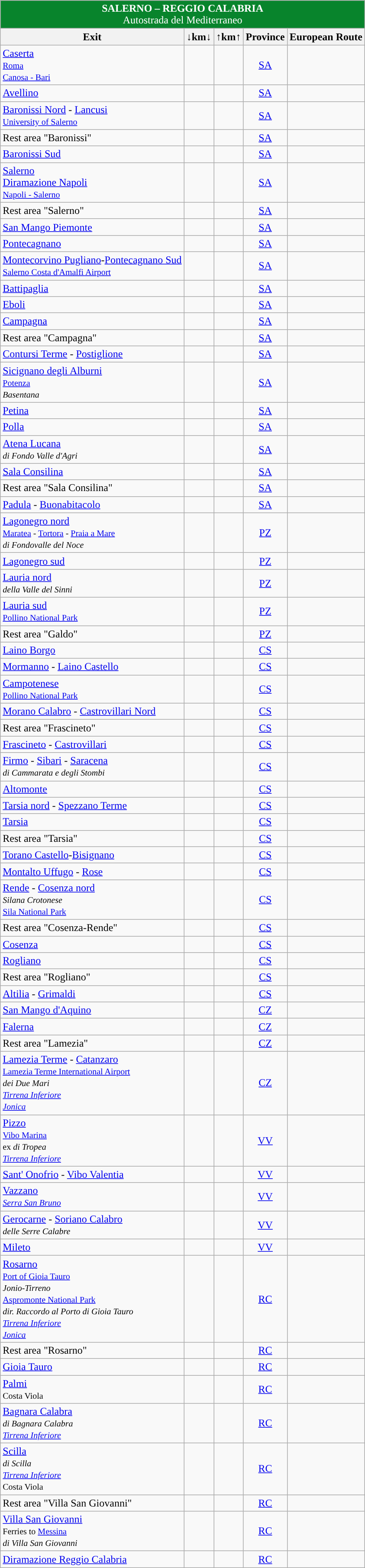<table class="wikitable">
<tr style="background:#08842c; text-align:center; color:white; font-size:100%;">
<td colspan="6"><strong> SALERNO – REGGIO CALABRIA</strong><br>Autostrada del Mediterraneo</td>
</tr>
<tr>
<th style="text-align:center;"><strong>Exit</strong></th>
<th style="text-align:center;"><strong>↓km↓</strong></th>
<th style="text-align:center;"><strong>↑km↑</strong></th>
<th align="center"><strong>Province</strong></th>
<th align="center"><strong>European Route</strong></th>
</tr>
<tr>
<td>  <a href='#'>Caserta</a><br><small>  <a href='#'>Roma</a><br>  <a href='#'>Canosa - Bari</a></small></td>
<td style="text-align:right;"></td>
<td style="text-align:right;"></td>
<td style="text-align:center;"><a href='#'>SA</a></td>
<td style="text-align:center;"></td>
</tr>
<tr>
<td>  <a href='#'>Avellino</a></td>
<td style="text-align:right;"></td>
<td style="text-align:right;"></td>
<td style="text-align:center;"><a href='#'>SA</a></td>
<td style="text-align:center;"></td>
</tr>
<tr>
<td> <a href='#'>Baronissi Nord</a> - <a href='#'>Lancusi</a><br><small> <a href='#'>University of Salerno</a></small></td>
<td style="text-align:right;"></td>
<td style="text-align:right;"></td>
<td style="text-align:center;"><a href='#'>SA</a></td>
<td style="text-align:center;"></td>
</tr>
<tr>
<td> Rest area "Baronissi"</td>
<td style="text-align:right;"></td>
<td style="text-align:right;"></td>
<td style="text-align:center;"><a href='#'>SA</a></td>
<td style="text-align:center;"></td>
</tr>
<tr>
<td><a href='#'>Baronissi Sud</a></td>
<td style="text-align:right;"></td>
<td style="text-align:right;"></td>
<td style="text-align:center;"><a href='#'>SA</a></td>
<td style="text-align:center;"></td>
</tr>
<tr>
<td> <a href='#'>Salerno</a><br>  <a href='#'>Diramazione Napoli</a> <br>  <small><a href='#'>Napoli - Salerno</a></small></td>
<td style="text-align:right;"></td>
<td style="text-align:right;"></td>
<td style="text-align:center;"><a href='#'>SA</a></td>
<td style="text-align:center;"></td>
</tr>
<tr>
<td> Rest area "Salerno"</td>
<td style="text-align:right;"></td>
<td style="text-align:right;"></td>
<td style="text-align:center;"><a href='#'>SA</a></td>
<td style="text-align:center;"></td>
</tr>
<tr>
<td> <a href='#'>San Mango Piemonte</a></td>
<td style="text-align:right;"></td>
<td style="text-align:right;"></td>
<td style="text-align:center;"><a href='#'>SA</a></td>
<td style="text-align:center;"></td>
</tr>
<tr>
<td> <a href='#'>Pontecagnano</a></td>
<td style="text-align:right;"></td>
<td style="text-align:right;"></td>
<td style="text-align:center;"><a href='#'>SA</a></td>
<td style="text-align:center;"></td>
</tr>
<tr>
<td> <a href='#'>Montecorvino Pugliano</a>-<a href='#'>Pontecagnano Sud</a><br><small> <a href='#'>Salerno Costa d'Amalfi Airport</a></small></td>
<td style="text-align:right;"></td>
<td style="text-align:right;"></td>
<td style="text-align:center;"><a href='#'>SA</a></td>
<td style="text-align:center;"></td>
</tr>
<tr>
<td> <a href='#'>Battipaglia</a></td>
<td style="text-align:right;"></td>
<td style="text-align:right;"></td>
<td style="text-align:center;"><a href='#'>SA</a></td>
<td style="text-align:center;"></td>
</tr>
<tr>
<td> <a href='#'>Eboli</a></td>
<td style="text-align:right;"></td>
<td style="text-align:right;"></td>
<td style="text-align:center;"><a href='#'>SA</a></td>
<td style="text-align:center;"></td>
</tr>
<tr>
<td> <a href='#'>Campagna</a></td>
<td style="text-align:right;"></td>
<td style="text-align:right;"></td>
<td style="text-align:center;"><a href='#'>SA</a></td>
<td style="text-align:center;"></td>
</tr>
<tr>
<td> Rest area "Campagna"</td>
<td style="text-align:right;"></td>
<td style="text-align:right;"></td>
<td style="text-align:center;"><a href='#'>SA</a></td>
<td style="text-align:center;"></td>
</tr>
<tr>
<td> <a href='#'>Contursi Terme</a> - <a href='#'>Postiglione</a></td>
<td style="text-align:right;"></td>
<td style="text-align:right;"></td>
<td style="text-align:center;"><a href='#'>SA</a></td>
<td style="text-align:center;"></td>
</tr>
<tr>
<td> <a href='#'>Sicignano degli Alburni</a><br>  <small><a href='#'>Potenza</a><br> <em>Basentana</em></small></td>
<td style="text-align:right;"></td>
<td style="text-align:right;"></td>
<td style="text-align:center;"><a href='#'>SA</a></td>
<td style="text-align:center;"></td>
</tr>
<tr>
<td> <a href='#'>Petina</a></td>
<td style="text-align:right;"></td>
<td style="text-align:right;"></td>
<td style="text-align:center;"><a href='#'>SA</a></td>
<td style="text-align:center;"></td>
</tr>
<tr>
<td> <a href='#'>Polla</a></td>
<td style="text-align:right;"></td>
<td style="text-align:right;"></td>
<td style="text-align:center;"><a href='#'>SA</a></td>
<td style="text-align:center;"></td>
</tr>
<tr>
<td> <a href='#'>Atena Lucana</a><br><small> <em>di Fondo Valle d'Agri</em></small></td>
<td style="text-align:right;"></td>
<td style="text-align:right;"></td>
<td style="text-align:center;"><a href='#'>SA</a></td>
<td style="text-align:center;"></td>
</tr>
<tr>
<td> <a href='#'>Sala Consilina</a></td>
<td style="text-align:right;"></td>
<td style="text-align:right;"></td>
<td style="text-align:center;"><a href='#'>SA</a></td>
<td style="text-align:center;"></td>
</tr>
<tr>
<td> Rest area "Sala Consilina"</td>
<td style="text-align:right;"></td>
<td style="text-align:right;"></td>
<td style="text-align:center;"><a href='#'>SA</a></td>
<td style="text-align:center;"></td>
</tr>
<tr>
<td> <a href='#'>Padula</a> - <a href='#'>Buonabitacolo</a></td>
<td style="text-align:right;"></td>
<td style="text-align:right;"></td>
<td style="text-align:center;"><a href='#'>SA</a></td>
<td style="text-align:center;"></td>
</tr>
<tr>
<td> <a href='#'>Lagonegro nord</a><br><small><a href='#'>Maratea</a> - <a href='#'>Tortora</a> - <a href='#'>Praia a Mare</a><br> <em>di Fondovalle del Noce</em></small></td>
<td style="text-align:right;"></td>
<td style="text-align:right;"></td>
<td style="text-align:center;"><a href='#'>PZ</a></td>
<td style="text-align:center;"></td>
</tr>
<tr>
<td> <a href='#'>Lagonegro sud</a></td>
<td style="text-align:right;"></td>
<td style="text-align:right;"></td>
<td style="text-align:center;"><a href='#'>PZ</a></td>
<td style="text-align:center;"></td>
</tr>
<tr>
<td> <a href='#'>Lauria nord</a><br><small> <em>della Valle del Sinni</em></small></td>
<td style="text-align:right;"></td>
<td style="text-align:right;"></td>
<td style="text-align:center;"><a href='#'>PZ</a></td>
<td style="text-align:center;"></td>
</tr>
<tr>
<td> <a href='#'>Lauria sud</a><br><small> <a href='#'>Pollino National Park</a></small></td>
<td style="text-align:right;"></td>
<td style="text-align:right;"></td>
<td style="text-align:center;"><a href='#'>PZ</a></td>
<td style="text-align:center;"></td>
</tr>
<tr>
<td> Rest area "Galdo"</td>
<td style="text-align:right;"></td>
<td style="text-align:right;"></td>
<td style="text-align:center;"><a href='#'>PZ</a></td>
<td style="text-align:center;"></td>
</tr>
<tr>
<td> <a href='#'>Laino Borgo</a></td>
<td style="text-align:right;"></td>
<td style="text-align:right;"></td>
<td style="text-align:center;"><a href='#'>CS</a></td>
<td style="text-align:center;"></td>
</tr>
<tr>
<td> <a href='#'>Mormanno</a> - <a href='#'>Laino Castello</a></td>
<td style="text-align:right;"></td>
<td style="text-align:right;"></td>
<td style="text-align:center;"><a href='#'>CS</a></td>
<td style="text-align:center;"></td>
</tr>
<tr>
<td> <a href='#'>Campotenese</a><br><small> <a href='#'>Pollino National Park</a></small></td>
<td style="text-align:right;"></td>
<td style="text-align:right;"></td>
<td style="text-align:center;"><a href='#'>CS</a></td>
<td style="text-align:center;"></td>
</tr>
<tr>
<td> <a href='#'>Morano Calabro</a> - <a href='#'>Castrovillari Nord</a></td>
<td style="text-align:right;"></td>
<td style="text-align:right;"></td>
<td style="text-align:center;"><a href='#'>CS</a></td>
<td style="text-align:center;"></td>
</tr>
<tr>
<td> Rest area "Frascineto"</td>
<td style="text-align:right;"></td>
<td style="text-align:right;"></td>
<td style="text-align:center;"><a href='#'>CS</a></td>
<td style="text-align:center;"></td>
</tr>
<tr>
<td> <a href='#'>Frascineto</a> - <a href='#'>Castrovillari</a></td>
<td style="text-align:right;"></td>
<td style="text-align:right;"></td>
<td style="text-align:center;"><a href='#'>CS</a></td>
<td style="text-align:center;"></td>
</tr>
<tr>
<td> <a href='#'>Firmo</a> - <a href='#'>Sibari</a> - <a href='#'>Saracena</a><br><small>  <em>di Cammarata e degli Stombi</em></small></td>
<td style="text-align:right;"></td>
<td style="text-align:right;"></td>
<td style="text-align:center;"><a href='#'>CS</a></td>
<td style="text-align:center;"></td>
</tr>
<tr>
<td> <a href='#'>Altomonte</a></td>
<td style="text-align:right;"></td>
<td style="text-align:right;"></td>
<td style="text-align:center;"><a href='#'>CS</a></td>
<td style="text-align:center;"></td>
</tr>
<tr>
<td> <a href='#'>Tarsia nord</a> - <a href='#'>Spezzano Terme</a></td>
<td style="text-align:right;"></td>
<td style="text-align:right;"></td>
<td style="text-align:center;"><a href='#'>CS</a></td>
<td style="text-align:center;"></td>
</tr>
<tr>
<td> <a href='#'>Tarsia</a></td>
<td style="text-align:right;"></td>
<td style="text-align:right;"></td>
<td style="text-align:center;"><a href='#'>CS</a></td>
<td style="text-align:center;"></td>
</tr>
<tr>
<td> Rest area "Tarsia"</td>
<td style="text-align:right;"></td>
<td style="text-align:right;"></td>
<td style="text-align:center;"><a href='#'>CS</a></td>
<td style="text-align:center;"></td>
</tr>
<tr>
<td> <a href='#'>Torano Castello</a>-<a href='#'>Bisignano</a></td>
<td style="text-align:right;"></td>
<td style="text-align:right;"></td>
<td style="text-align:center;"><a href='#'>CS</a></td>
<td style="text-align:center;"></td>
</tr>
<tr>
<td> <a href='#'>Montalto Uffugo</a> - <a href='#'>Rose</a></td>
<td style="text-align:right;"></td>
<td style="text-align:right;"></td>
<td style="text-align:center;"><a href='#'>CS</a></td>
<td style="text-align:center;"></td>
</tr>
<tr>
<td> <a href='#'>Rende</a> - <a href='#'>Cosenza nord</a><br><small>  <em>Silana Crotonese</em><br> <a href='#'>Sila National Park</a></small></td>
<td style="text-align:right;"></td>
<td style="text-align:right;"></td>
<td style="text-align:center;"><a href='#'>CS</a></td>
<td style="text-align:center;"></td>
</tr>
<tr>
<td> Rest area "Cosenza-Rende"</td>
<td style="text-align:right;"></td>
<td style="text-align:right;"></td>
<td style="text-align:center;"><a href='#'>CS</a></td>
<td style="text-align:center;"></td>
</tr>
<tr>
<td> <a href='#'>Cosenza</a></td>
<td style="text-align:right;"></td>
<td style="text-align:right;"></td>
<td style="text-align:center;"><a href='#'>CS</a></td>
<td style="text-align:center;"></td>
</tr>
<tr>
<td> <a href='#'>Rogliano</a></td>
<td style="text-align:right;"></td>
<td style="text-align:right;"></td>
<td style="text-align:center;"><a href='#'>CS</a></td>
<td style="text-align:center;"></td>
</tr>
<tr>
<td> Rest area "Rogliano"</td>
<td style="text-align:right;"></td>
<td style="text-align:right;"></td>
<td style="text-align:center;"><a href='#'>CS</a></td>
<td style="text-align:center;"></td>
</tr>
<tr>
<td> <a href='#'>Altilia</a> - <a href='#'>Grimaldi</a></td>
<td style="text-align:right;"></td>
<td style="text-align:right;"></td>
<td style="text-align:center;"><a href='#'>CS</a></td>
<td style="text-align:center;"></td>
</tr>
<tr>
<td> <a href='#'>San Mango d'Aquino</a></td>
<td style="text-align:right;"></td>
<td style="text-align:right;"></td>
<td style="text-align:center;"><a href='#'>CZ</a></td>
<td style="text-align:center;"></td>
</tr>
<tr>
<td> <a href='#'>Falerna</a></td>
<td style="text-align:right;"></td>
<td style="text-align:right;"></td>
<td style="text-align:center;"><a href='#'>CZ</a></td>
<td style="text-align:center;"></td>
</tr>
<tr>
<td> Rest area "Lamezia"</td>
<td style="text-align:right;"></td>
<td style="text-align:right;"></td>
<td style="text-align:center;"><a href='#'>CZ</a></td>
<td style="text-align:center;"></td>
</tr>
<tr>
<td> <a href='#'>Lamezia Terme</a> - <a href='#'>Catanzaro</a><br><small> <a href='#'>Lamezia Terme International Airport</a><br>  <em>dei Due Mari</em> </small><br> <small><em><a href='#'>Tirrena Inferiore</a></em></small><br>  <small><em><a href='#'>Jonica</a></em></small></td>
<td style="text-align:right;"></td>
<td style="text-align:right;"></td>
<td style="text-align:center;"><a href='#'>CZ</a></td>
<td style="text-align:center;"></td>
</tr>
<tr>
<td> <a href='#'>Pizzo</a><br> <small><a href='#'>Vibo Marina</a></small><br><small>ex  <em>di Tropea</em></small><br> <small><em><a href='#'>Tirrena Inferiore</a></em></small></td>
<td style="text-align:right;"></td>
<td style="text-align:right;"></td>
<td style="text-align:center;"><a href='#'>VV</a></td>
<td style="text-align:center;"></td>
</tr>
<tr>
<td> <a href='#'>Sant' Onofrio</a> - <a href='#'>Vibo Valentia</a></td>
<td style="text-align:right;"></td>
<td style="text-align:right;"></td>
<td style="text-align:center;"><a href='#'>VV</a></td>
<td style="text-align:center;"></td>
</tr>
<tr>
<td> <a href='#'>Vazzano</a> <br> <small><em><a href='#'>Serra San Bruno</a></em></small></td>
<td style="text-align:right;"></td>
<td style="text-align:right;"></td>
<td style="text-align:center;"><a href='#'>VV</a></td>
<td style="text-align:center;"></td>
</tr>
<tr>
<td> <a href='#'>Gerocarne</a> - <a href='#'>Soriano Calabro</a><br><small> <em>delle Serre Calabre</em></small></td>
<td style="text-align:right;"></td>
<td style="text-align:right;"></td>
<td style="text-align:center;"><a href='#'>VV</a></td>
<td style="text-align:center;"></td>
</tr>
<tr>
<td> <a href='#'>Mileto</a></td>
<td style="text-align:right;"></td>
<td style="text-align:right;"></td>
<td style="text-align:center;"><a href='#'>VV</a></td>
<td style="text-align:center;"></td>
</tr>
<tr>
<td> <a href='#'>Rosarno</a><br><small> <a href='#'>Port of Gioia Tauro</a><br> <em>Jonio-Tirreno</em><br> <a href='#'>Aspromonte National Park</a></small><br> <small><em>dir. Raccordo al Porto di Gioia Tauro</em></small><br> <small><em><a href='#'>Tirrena Inferiore</a></em></small><br>  <small><em><a href='#'>Jonica</a></em></small></td>
<td style="text-align:right;"></td>
<td style="text-align:right;"></td>
<td style="text-align:center;"><a href='#'>RC</a></td>
<td style="text-align:center;"></td>
</tr>
<tr>
<td> Rest area "Rosarno"</td>
<td style="text-align:right;"></td>
<td style="text-align:right;"></td>
<td style="text-align:center;"><a href='#'>RC</a></td>
<td style="text-align:center;"></td>
</tr>
<tr>
<td> <a href='#'>Gioia Tauro</a></td>
<td style="text-align:right;"></td>
<td style="text-align:right;"></td>
<td style="text-align:center;"><a href='#'>RC</a></td>
<td style="text-align:center;"></td>
</tr>
<tr>
<td> <a href='#'>Palmi</a><br> <small>Costa Viola</small></td>
<td style="text-align:right;"></td>
<td style="text-align:right;"></td>
<td style="text-align:center;"><a href='#'>RC</a></td>
<td style="text-align:center;"></td>
</tr>
<tr>
<td> <a href='#'>Bagnara Calabra</a><br> <small><em>di Bagnara Calabra</em></small><br> <small><em><a href='#'>Tirrena Inferiore</a></em></small></td>
<td style="text-align:right;"></td>
<td style="text-align:right;"></td>
<td style="text-align:center;"><a href='#'>RC</a></td>
<td style="text-align:center;"></td>
</tr>
<tr>
<td> <a href='#'>Scilla</a><br> <small><em>di Scilla</em></small><br> <small><em><a href='#'>Tirrena Inferiore</a></em></small><br> <small>Costa Viola</small></td>
<td style="text-align:right;"></td>
<td style="text-align:right;"></td>
<td style="text-align:center;"><a href='#'>RC</a></td>
<td style="text-align:center;"></td>
</tr>
<tr>
<td> Rest area "Villa San Giovanni"</td>
<td style="text-align:right;"></td>
<td style="text-align:right;"></td>
<td style="text-align:center;"><a href='#'>RC</a></td>
<td style="text-align:center;"></td>
</tr>
<tr>
<td> <a href='#'>Villa San Giovanni</a><br> <small>Ferries to <a href='#'>Messina</a></small><br>  <small><em>di Villa San Giovanni</em></small></td>
<td style="text-align:right;"></td>
<td style="text-align:right;"></td>
<td style="text-align:center;"><a href='#'>RC</a></td>
<td style="text-align:center;"></td>
</tr>
<tr>
<td>  <a href='#'>Diramazione Reggio Calabria</a></td>
<td style="text-align:right;"></td>
<td style="text-align:right;"></td>
<td style="text-align:center;"><a href='#'>RC</a></td>
<td style="text-align:center;"></td>
</tr>
</table>
